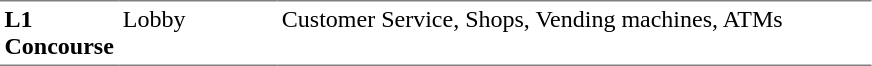<table table border=0 cellspacing=0 cellpadding=3>
<tr>
<td style="border-bottom:solid 1px gray; border-top:solid 1px gray;" valign=top width=50><strong>L1<br>Concourse</strong></td>
<td style="border-bottom:solid 1px gray; border-top:solid 1px gray;" valign=top width=100>Lobby</td>
<td style="border-bottom:solid 1px gray; border-top:solid 1px gray;" valign=top width=390>Customer Service, Shops, Vending machines, ATMs</td>
</tr>
</table>
